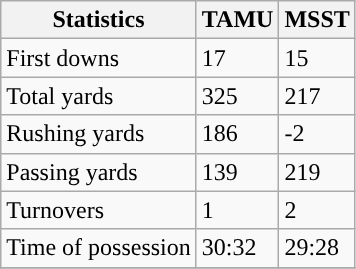<table class="wikitable" style="float: left;">
<tr>
<th>Statistics</th>
<th>TAMU</th>
<th>MSST</th>
</tr>
<tr>
<td>First downs</td>
<td>17</td>
<td>15</td>
</tr>
<tr>
<td>Total yards</td>
<td>325</td>
<td>217</td>
</tr>
<tr>
<td>Rushing yards</td>
<td>186</td>
<td>-2</td>
</tr>
<tr>
<td>Passing yards</td>
<td>139</td>
<td>219</td>
</tr>
<tr>
<td>Turnovers</td>
<td>1</td>
<td>2</td>
</tr>
<tr>
<td>Time of possession</td>
<td>30:32</td>
<td>29:28</td>
</tr>
<tr>
</tr>
</table>
